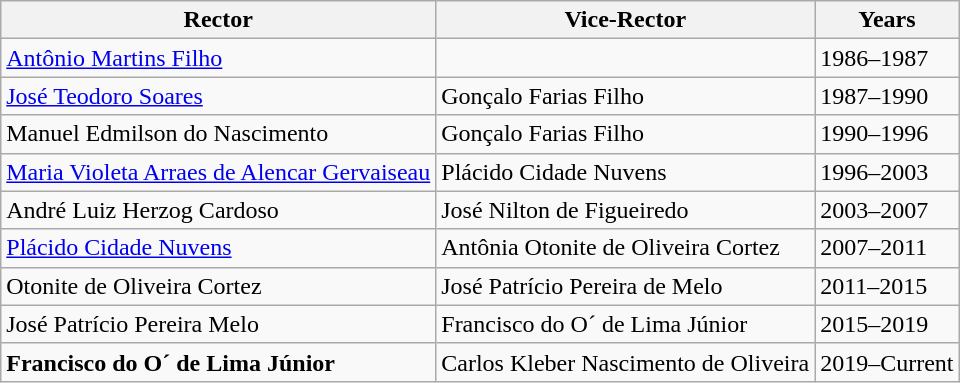<table class="wikitable">
<tr>
<th>Rector</th>
<th>Vice-Rector</th>
<th>Years</th>
</tr>
<tr>
<td><a href='#'>Antônio Martins Filho</a></td>
<td></td>
<td>1986–1987</td>
</tr>
<tr>
<td><a href='#'>José Teodoro Soares</a></td>
<td>Gonçalo Farias Filho</td>
<td>1987–1990</td>
</tr>
<tr>
<td>Manuel Edmilson do Nascimento</td>
<td>Gonçalo Farias Filho</td>
<td>1990–1996</td>
</tr>
<tr>
<td><a href='#'>Maria Violeta Arraes de Alencar Gervaiseau</a></td>
<td>Plácido Cidade Nuvens</td>
<td>1996–2003</td>
</tr>
<tr>
<td>André Luiz Herzog Cardoso</td>
<td>José Nilton de Figueiredo</td>
<td>2003–2007</td>
</tr>
<tr>
<td><a href='#'>Plácido Cidade Nuvens</a></td>
<td>Antônia Otonite de Oliveira Cortez</td>
<td>2007–2011</td>
</tr>
<tr>
<td>Otonite de Oliveira Cortez</td>
<td>José Patrício Pereira de Melo</td>
<td>2011–2015</td>
</tr>
<tr>
<td>José Patrício Pereira Melo</td>
<td>Francisco do O´ de Lima Júnior</td>
<td>2015–2019</td>
</tr>
<tr>
<td><strong>Francisco do O´ de Lima Júnior</strong></td>
<td>Carlos Kleber Nascimento de Oliveira</td>
<td>2019–Current</td>
</tr>
</table>
